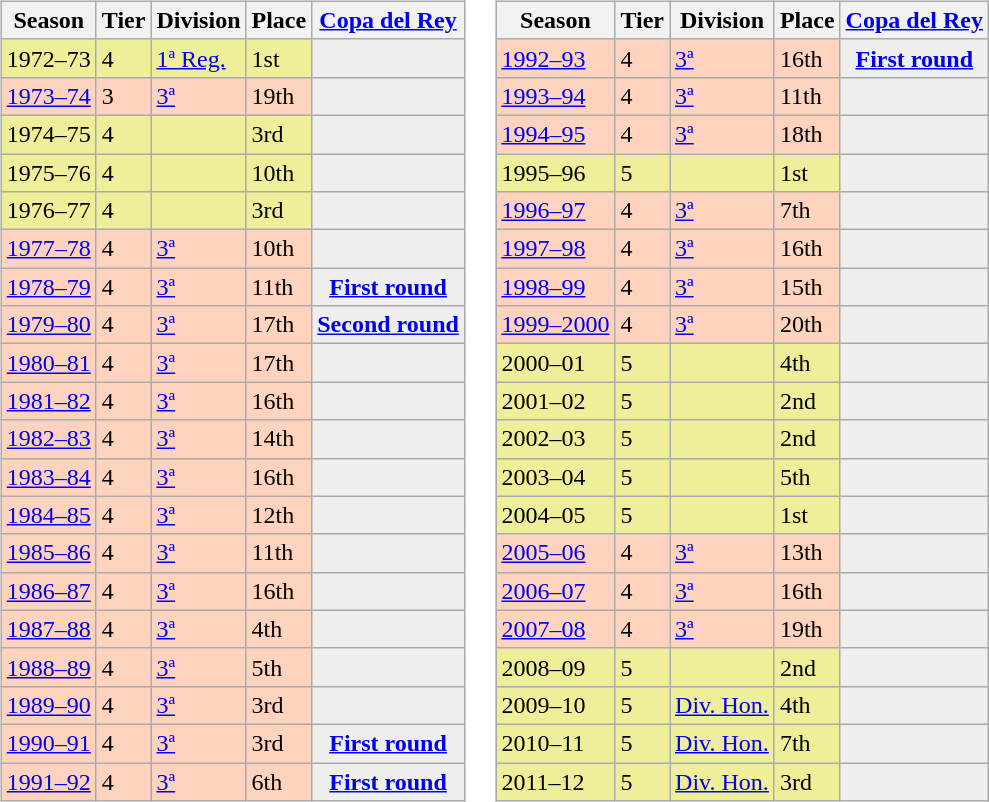<table>
<tr>
<td valign="top" width=0%><br><table class="wikitable">
<tr style="background:#f0f6fa;">
<th>Season</th>
<th>Tier</th>
<th>Division</th>
<th>Place</th>
<th><a href='#'>Copa del Rey</a></th>
</tr>
<tr>
<td style="background:#EFEF99;">1972–73</td>
<td style="background:#EFEF99;">4</td>
<td style="background:#EFEF99;"><a href='#'>1ª Reg.</a></td>
<td style="background:#EFEF99;">1st</td>
<th style="background:#efefef;"></th>
</tr>
<tr>
<td style="background:#FFD3BD;"><a href='#'>1973–74</a></td>
<td style="background:#FFD3BD;">3</td>
<td style="background:#FFD3BD;"><a href='#'>3ª</a></td>
<td style="background:#FFD3BD;">19th</td>
<th style="background:#efefef;"></th>
</tr>
<tr>
<td style="background:#EFEF99;">1974–75</td>
<td style="background:#EFEF99;">4</td>
<td style="background:#EFEF99;"></td>
<td style="background:#EFEF99;">3rd</td>
<th style="background:#efefef;"></th>
</tr>
<tr>
<td style="background:#EFEF99;">1975–76</td>
<td style="background:#EFEF99;">4</td>
<td style="background:#EFEF99;"></td>
<td style="background:#EFEF99;">10th</td>
<th style="background:#efefef;"></th>
</tr>
<tr>
<td style="background:#EFEF99;">1976–77</td>
<td style="background:#EFEF99;">4</td>
<td style="background:#EFEF99;"></td>
<td style="background:#EFEF99;">3rd</td>
<th style="background:#efefef;"></th>
</tr>
<tr>
<td style="background:#FFD3BD;"><a href='#'>1977–78</a></td>
<td style="background:#FFD3BD;">4</td>
<td style="background:#FFD3BD;"><a href='#'>3ª</a></td>
<td style="background:#FFD3BD;">10th</td>
<th style="background:#efefef;"></th>
</tr>
<tr>
<td style="background:#FFD3BD;"><a href='#'>1978–79</a></td>
<td style="background:#FFD3BD;">4</td>
<td style="background:#FFD3BD;"><a href='#'>3ª</a></td>
<td style="background:#FFD3BD;">11th</td>
<th style="background:#efefef;"><a href='#'>First round</a></th>
</tr>
<tr>
<td style="background:#FFD3BD;"><a href='#'>1979–80</a></td>
<td style="background:#FFD3BD;">4</td>
<td style="background:#FFD3BD;"><a href='#'>3ª</a></td>
<td style="background:#FFD3BD;">17th</td>
<th style="background:#efefef;"><a href='#'>Second round</a></th>
</tr>
<tr>
<td style="background:#FFD3BD;"><a href='#'>1980–81</a></td>
<td style="background:#FFD3BD;">4</td>
<td style="background:#FFD3BD;"><a href='#'>3ª</a></td>
<td style="background:#FFD3BD;">17th</td>
<th style="background:#efefef;"></th>
</tr>
<tr>
<td style="background:#FFD3BD;"><a href='#'>1981–82</a></td>
<td style="background:#FFD3BD;">4</td>
<td style="background:#FFD3BD;"><a href='#'>3ª</a></td>
<td style="background:#FFD3BD;">16th</td>
<th style="background:#efefef;"></th>
</tr>
<tr>
<td style="background:#FFD3BD;"><a href='#'>1982–83</a></td>
<td style="background:#FFD3BD;">4</td>
<td style="background:#FFD3BD;"><a href='#'>3ª</a></td>
<td style="background:#FFD3BD;">14th</td>
<th style="background:#efefef;"></th>
</tr>
<tr>
<td style="background:#FFD3BD;"><a href='#'>1983–84</a></td>
<td style="background:#FFD3BD;">4</td>
<td style="background:#FFD3BD;"><a href='#'>3ª</a></td>
<td style="background:#FFD3BD;">16th</td>
<th style="background:#efefef;"></th>
</tr>
<tr>
<td style="background:#FFD3BD;"><a href='#'>1984–85</a></td>
<td style="background:#FFD3BD;">4</td>
<td style="background:#FFD3BD;"><a href='#'>3ª</a></td>
<td style="background:#FFD3BD;">12th</td>
<th style="background:#efefef;"></th>
</tr>
<tr>
<td style="background:#FFD3BD;"><a href='#'>1985–86</a></td>
<td style="background:#FFD3BD;">4</td>
<td style="background:#FFD3BD;"><a href='#'>3ª</a></td>
<td style="background:#FFD3BD;">11th</td>
<th style="background:#efefef;"></th>
</tr>
<tr>
<td style="background:#FFD3BD;"><a href='#'>1986–87</a></td>
<td style="background:#FFD3BD;">4</td>
<td style="background:#FFD3BD;"><a href='#'>3ª</a></td>
<td style="background:#FFD3BD;">16th</td>
<th style="background:#efefef;"></th>
</tr>
<tr>
<td style="background:#FFD3BD;"><a href='#'>1987–88</a></td>
<td style="background:#FFD3BD;">4</td>
<td style="background:#FFD3BD;"><a href='#'>3ª</a></td>
<td style="background:#FFD3BD;">4th</td>
<th style="background:#efefef;"></th>
</tr>
<tr>
<td style="background:#FFD3BD;"><a href='#'>1988–89</a></td>
<td style="background:#FFD3BD;">4</td>
<td style="background:#FFD3BD;"><a href='#'>3ª</a></td>
<td style="background:#FFD3BD;">5th</td>
<th style="background:#efefef;"></th>
</tr>
<tr>
<td style="background:#FFD3BD;"><a href='#'>1989–90</a></td>
<td style="background:#FFD3BD;">4</td>
<td style="background:#FFD3BD;"><a href='#'>3ª</a></td>
<td style="background:#FFD3BD;">3rd</td>
<th style="background:#efefef;"></th>
</tr>
<tr>
<td style="background:#FFD3BD;"><a href='#'>1990–91</a></td>
<td style="background:#FFD3BD;">4</td>
<td style="background:#FFD3BD;"><a href='#'>3ª</a></td>
<td style="background:#FFD3BD;">3rd</td>
<th style="background:#efefef;"><a href='#'>First round</a></th>
</tr>
<tr>
<td style="background:#FFD3BD;"><a href='#'>1991–92</a></td>
<td style="background:#FFD3BD;">4</td>
<td style="background:#FFD3BD;"><a href='#'>3ª</a></td>
<td style="background:#FFD3BD;">6th</td>
<th style="background:#efefef;"><a href='#'>First round</a></th>
</tr>
</table>
</td>
<td valign="top" width=0%><br><table class="wikitable">
<tr style="background:#f0f6fa;">
<th>Season</th>
<th>Tier</th>
<th>Division</th>
<th>Place</th>
<th><a href='#'>Copa del Rey</a></th>
</tr>
<tr>
<td style="background:#FFD3BD;"><a href='#'>1992–93</a></td>
<td style="background:#FFD3BD;">4</td>
<td style="background:#FFD3BD;"><a href='#'>3ª</a></td>
<td style="background:#FFD3BD;">16th</td>
<th style="background:#efefef;"><a href='#'>First round</a></th>
</tr>
<tr>
<td style="background:#FFD3BD;"><a href='#'>1993–94</a></td>
<td style="background:#FFD3BD;">4</td>
<td style="background:#FFD3BD;"><a href='#'>3ª</a></td>
<td style="background:#FFD3BD;">11th</td>
<th style="background:#efefef;"></th>
</tr>
<tr>
<td style="background:#FFD3BD;"><a href='#'>1994–95</a></td>
<td style="background:#FFD3BD;">4</td>
<td style="background:#FFD3BD;"><a href='#'>3ª</a></td>
<td style="background:#FFD3BD;">18th</td>
<th style="background:#efefef;"></th>
</tr>
<tr>
<td style="background:#EFEF99;">1995–96</td>
<td style="background:#EFEF99;">5</td>
<td style="background:#EFEF99;"></td>
<td style="background:#EFEF99;">1st</td>
<th style="background:#efefef;"></th>
</tr>
<tr>
<td style="background:#FFD3BD;"><a href='#'>1996–97</a></td>
<td style="background:#FFD3BD;">4</td>
<td style="background:#FFD3BD;"><a href='#'>3ª</a></td>
<td style="background:#FFD3BD;">7th</td>
<th style="background:#efefef;"></th>
</tr>
<tr>
<td style="background:#FFD3BD;"><a href='#'>1997–98</a></td>
<td style="background:#FFD3BD;">4</td>
<td style="background:#FFD3BD;"><a href='#'>3ª</a></td>
<td style="background:#FFD3BD;">16th</td>
<th style="background:#efefef;"></th>
</tr>
<tr>
<td style="background:#FFD3BD;"><a href='#'>1998–99</a></td>
<td style="background:#FFD3BD;">4</td>
<td style="background:#FFD3BD;"><a href='#'>3ª</a></td>
<td style="background:#FFD3BD;">15th</td>
<th style="background:#efefef;"></th>
</tr>
<tr>
<td style="background:#FFD3BD;"><a href='#'>1999–2000</a></td>
<td style="background:#FFD3BD;">4</td>
<td style="background:#FFD3BD;"><a href='#'>3ª</a></td>
<td style="background:#FFD3BD;">20th</td>
<th style="background:#efefef;"></th>
</tr>
<tr>
<td style="background:#EFEF99;">2000–01</td>
<td style="background:#EFEF99;">5</td>
<td style="background:#EFEF99;"></td>
<td style="background:#EFEF99;">4th</td>
<th style="background:#efefef;"></th>
</tr>
<tr>
<td style="background:#EFEF99;">2001–02</td>
<td style="background:#EFEF99;">5</td>
<td style="background:#EFEF99;"></td>
<td style="background:#EFEF99;">2nd</td>
<th style="background:#efefef;"></th>
</tr>
<tr>
<td style="background:#EFEF99;">2002–03</td>
<td style="background:#EFEF99;">5</td>
<td style="background:#EFEF99;"></td>
<td style="background:#EFEF99;">2nd</td>
<th style="background:#efefef;"></th>
</tr>
<tr>
<td style="background:#EFEF99;">2003–04</td>
<td style="background:#EFEF99;">5</td>
<td style="background:#EFEF99;"></td>
<td style="background:#EFEF99;">5th</td>
<th style="background:#efefef;"></th>
</tr>
<tr>
<td style="background:#EFEF99;">2004–05</td>
<td style="background:#EFEF99;">5</td>
<td style="background:#EFEF99;"></td>
<td style="background:#EFEF99;">1st</td>
<th style="background:#efefef;"></th>
</tr>
<tr>
<td style="background:#FFD3BD;"><a href='#'>2005–06</a></td>
<td style="background:#FFD3BD;">4</td>
<td style="background:#FFD3BD;"><a href='#'>3ª</a></td>
<td style="background:#FFD3BD;">13th</td>
<th style="background:#efefef;"></th>
</tr>
<tr>
<td style="background:#FFD3BD;"><a href='#'>2006–07</a></td>
<td style="background:#FFD3BD;">4</td>
<td style="background:#FFD3BD;"><a href='#'>3ª</a></td>
<td style="background:#FFD3BD;">16th</td>
<th style="background:#efefef;"></th>
</tr>
<tr>
<td style="background:#FFD3BD;"><a href='#'>2007–08</a></td>
<td style="background:#FFD3BD;">4</td>
<td style="background:#FFD3BD;"><a href='#'>3ª</a></td>
<td style="background:#FFD3BD;">19th</td>
<th style="background:#efefef;"></th>
</tr>
<tr>
<td style="background:#EFEF99;">2008–09</td>
<td style="background:#EFEF99;">5</td>
<td style="background:#EFEF99;"></td>
<td style="background:#EFEF99;">2nd</td>
<th style="background:#efefef;"></th>
</tr>
<tr>
<td style="background:#EFEF99;">2009–10</td>
<td style="background:#EFEF99;">5</td>
<td style="background:#EFEF99;"><a href='#'>Div. Hon.</a></td>
<td style="background:#EFEF99;">4th</td>
<th style="background:#efefef;"></th>
</tr>
<tr>
<td style="background:#EFEF99;">2010–11</td>
<td style="background:#EFEF99;">5</td>
<td style="background:#EFEF99;"><a href='#'>Div. Hon.</a></td>
<td style="background:#EFEF99;">7th</td>
<th style="background:#efefef;"></th>
</tr>
<tr>
<td style="background:#EFEF99;">2011–12</td>
<td style="background:#EFEF99;">5</td>
<td style="background:#EFEF99;"><a href='#'>Div. Hon.</a></td>
<td style="background:#EFEF99;">3rd</td>
<th style="background:#efefef;"></th>
</tr>
</table>
</td>
</tr>
</table>
